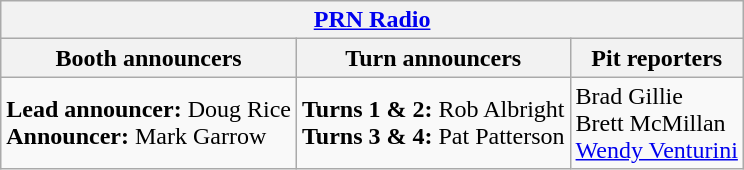<table class="wikitable">
<tr>
<th colspan="3"><a href='#'>PRN Radio</a></th>
</tr>
<tr>
<th>Booth announcers</th>
<th>Turn announcers</th>
<th>Pit reporters</th>
</tr>
<tr>
<td><strong>Lead announcer:</strong> Doug Rice<br><strong>Announcer:</strong> Mark Garrow</td>
<td><strong>Turns 1 & 2:</strong> Rob Albright<br><strong>Turns 3 & 4:</strong> Pat Patterson</td>
<td>Brad Gillie<br>Brett McMillan<br><a href='#'>Wendy Venturini</a></td>
</tr>
</table>
